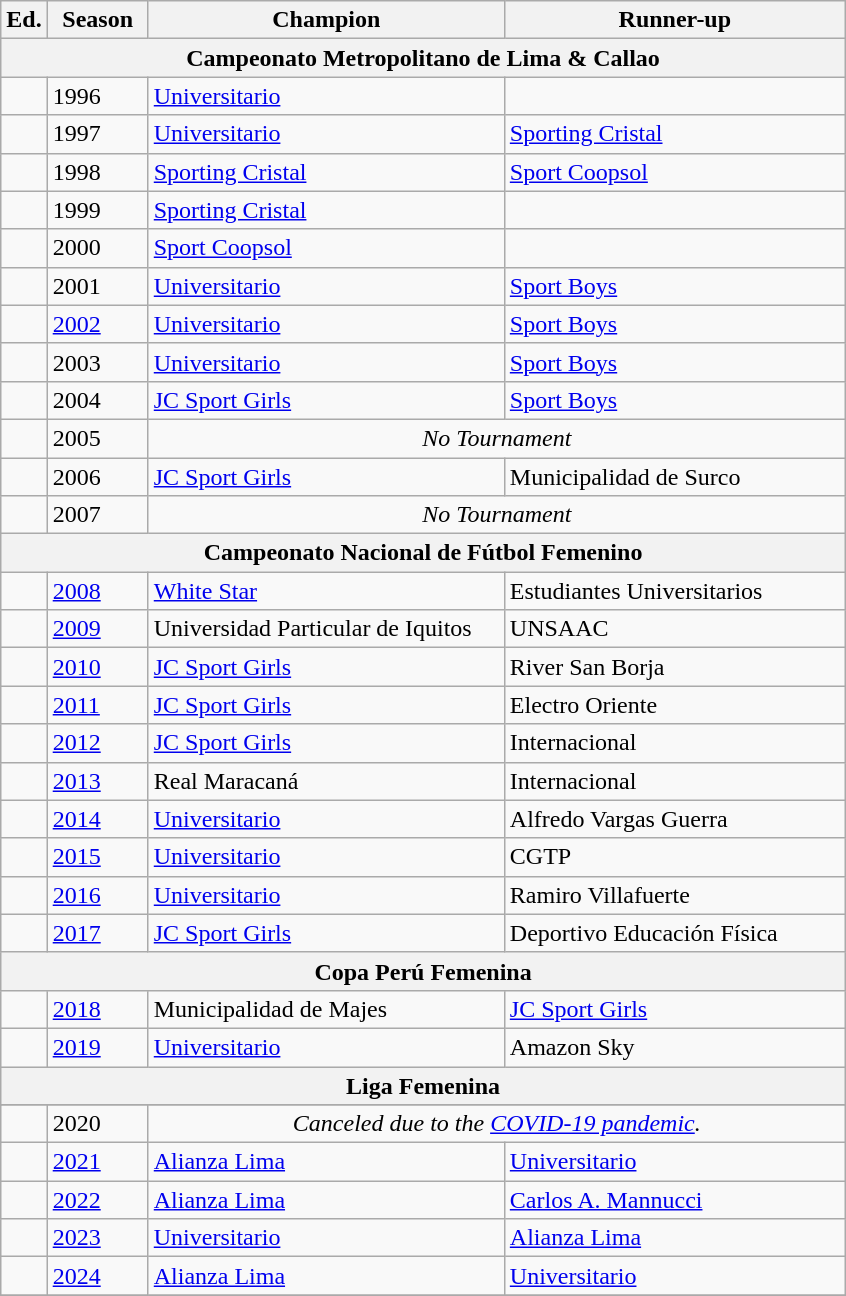<table class="sortable wikitable">
<tr>
<th width=px>Ed.</th>
<th width=60px>Season</th>
<th width=230px>Champion</th>
<th width=220px>Runner-up</th>
</tr>
<tr>
<th colspan="4">Campeonato Metropolitano de Lima & Callao</th>
</tr>
<tr>
<td></td>
<td>1996</td>
<td><a href='#'>Universitario</a> </td>
</tr>
<tr>
<td></td>
<td>1997</td>
<td><a href='#'>Universitario</a> </td>
<td><a href='#'>Sporting Cristal</a></td>
</tr>
<tr>
<td></td>
<td>1998</td>
<td><a href='#'>Sporting Cristal</a> </td>
<td><a href='#'>Sport Coopsol</a></td>
</tr>
<tr>
<td></td>
<td>1999</td>
<td><a href='#'>Sporting Cristal</a> </td>
<td></td>
</tr>
<tr>
<td></td>
<td>2000</td>
<td><a href='#'>Sport Coopsol</a> </td>
</tr>
<tr>
<td></td>
<td>2001</td>
<td><a href='#'>Universitario</a> </td>
<td><a href='#'>Sport Boys</a></td>
</tr>
<tr>
<td></td>
<td><a href='#'>2002</a></td>
<td><a href='#'>Universitario</a> </td>
<td><a href='#'>Sport Boys</a></td>
</tr>
<tr>
<td></td>
<td>2003</td>
<td><a href='#'>Universitario</a> </td>
<td><a href='#'>Sport Boys</a></td>
</tr>
<tr>
<td></td>
<td>2004</td>
<td><a href='#'>JC Sport Girls</a> </td>
<td><a href='#'>Sport Boys</a></td>
</tr>
<tr>
<td></td>
<td>2005</td>
<td colspan="3" align=center><em>No Tournament</em></td>
</tr>
<tr>
<td></td>
<td>2006</td>
<td><a href='#'>JC Sport Girls</a> </td>
<td>Municipalidad de Surco</td>
</tr>
<tr>
<td></td>
<td>2007</td>
<td colspan="2" align=center><em>No Tournament</em></td>
</tr>
<tr>
<th colspan="4">Campeonato Nacional de Fútbol Femenino</th>
</tr>
<tr>
<td></td>
<td><a href='#'>2008</a></td>
<td><a href='#'>White Star</a> </td>
<td>Estudiantes Universitarios</td>
</tr>
<tr>
<td></td>
<td><a href='#'>2009</a></td>
<td>Universidad Particular de Iquitos </td>
<td>UNSAAC</td>
</tr>
<tr>
<td></td>
<td><a href='#'>2010</a></td>
<td><a href='#'>JC Sport Girls</a> </td>
<td>River San Borja</td>
</tr>
<tr>
<td></td>
<td><a href='#'>2011</a></td>
<td><a href='#'>JC Sport Girls</a> </td>
<td>Electro Oriente</td>
</tr>
<tr>
<td></td>
<td><a href='#'>2012</a></td>
<td><a href='#'>JC Sport Girls</a> </td>
<td>Internacional</td>
</tr>
<tr>
<td></td>
<td><a href='#'>2013</a></td>
<td>Real Maracaná </td>
<td>Internacional</td>
</tr>
<tr>
<td></td>
<td><a href='#'>2014</a></td>
<td><a href='#'>Universitario</a> </td>
<td>Alfredo Vargas Guerra</td>
</tr>
<tr>
<td></td>
<td><a href='#'>2015</a></td>
<td><a href='#'>Universitario</a> </td>
<td>CGTP </td>
</tr>
<tr>
<td></td>
<td> <a href='#'>2016</a></td>
<td><a href='#'>Universitario</a> </td>
<td>Ramiro Villafuerte</td>
</tr>
<tr>
<td></td>
<td><a href='#'>2017</a></td>
<td><a href='#'>JC Sport Girls</a> </td>
<td>Deportivo Educación Física</td>
</tr>
<tr>
<th colspan="4">Copa Perú Femenina</th>
</tr>
<tr>
<td></td>
<td><a href='#'>2018</a></td>
<td>Municipalidad de Majes </td>
<td><a href='#'>JC Sport Girls</a></td>
</tr>
<tr>
<td></td>
<td><a href='#'>2019</a></td>
<td><a href='#'>Universitario</a> </td>
<td>Amazon Sky</td>
</tr>
<tr>
<th colspan="4">Liga Femenina</th>
</tr>
<tr>
</tr>
<tr>
<td></td>
<td>2020</td>
<td colspan="3" align=center><em>Canceled due to the <a href='#'>COVID-19 pandemic</a>.</em></td>
</tr>
<tr>
<td></td>
<td><a href='#'>2021</a></td>
<td><a href='#'>Alianza Lima</a> </td>
<td><a href='#'>Universitario</a></td>
</tr>
<tr>
<td></td>
<td><a href='#'>2022</a></td>
<td><a href='#'>Alianza Lima</a> </td>
<td><a href='#'>Carlos A. Mannucci</a></td>
</tr>
<tr>
<td></td>
<td><a href='#'>2023</a></td>
<td><a href='#'>Universitario</a> </td>
<td><a href='#'>Alianza Lima</a></td>
</tr>
<tr>
<td></td>
<td><a href='#'>2024</a></td>
<td><a href='#'>Alianza Lima</a> </td>
<td><a href='#'>Universitario</a></td>
</tr>
<tr>
</tr>
</table>
